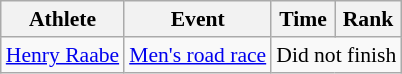<table class=wikitable style="font-size:90%">
<tr>
<th>Athlete</th>
<th>Event</th>
<th>Time</th>
<th>Rank</th>
</tr>
<tr align=center>
<td align=left><a href='#'>Henry Raabe</a></td>
<td align=left><a href='#'>Men's road race</a></td>
<td colspan=2>Did not finish</td>
</tr>
</table>
